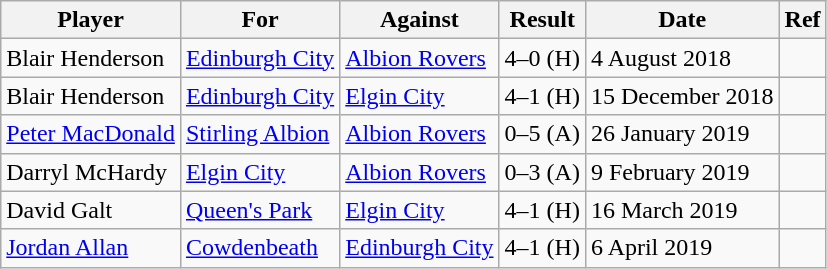<table class="wikitable">
<tr>
<th>Player</th>
<th>For</th>
<th>Against</th>
<th>Result</th>
<th>Date</th>
<th>Ref</th>
</tr>
<tr>
<td> Blair Henderson</td>
<td><a href='#'>Edinburgh City</a></td>
<td><a href='#'>Albion Rovers</a></td>
<td>4–0 (H)</td>
<td>4 August 2018</td>
<td></td>
</tr>
<tr>
<td> Blair Henderson</td>
<td><a href='#'>Edinburgh City</a></td>
<td><a href='#'>Elgin City</a></td>
<td>4–1 (H)</td>
<td>15 December 2018</td>
<td></td>
</tr>
<tr>
<td> <a href='#'>Peter MacDonald</a></td>
<td><a href='#'>Stirling Albion</a></td>
<td><a href='#'>Albion Rovers</a></td>
<td>0–5 (A)</td>
<td>26 January 2019</td>
<td></td>
</tr>
<tr>
<td> Darryl McHardy</td>
<td><a href='#'>Elgin City</a></td>
<td><a href='#'>Albion Rovers</a></td>
<td>0–3 (A)</td>
<td>9 February 2019</td>
<td></td>
</tr>
<tr>
<td> David Galt</td>
<td><a href='#'>Queen's Park</a></td>
<td><a href='#'>Elgin City</a></td>
<td>4–1 (H)</td>
<td>16 March 2019</td>
<td></td>
</tr>
<tr>
<td> <a href='#'>Jordan Allan</a></td>
<td><a href='#'>Cowdenbeath</a></td>
<td><a href='#'>Edinburgh City</a></td>
<td>4–1 (H)</td>
<td>6 April 2019</td>
<td></td>
</tr>
</table>
